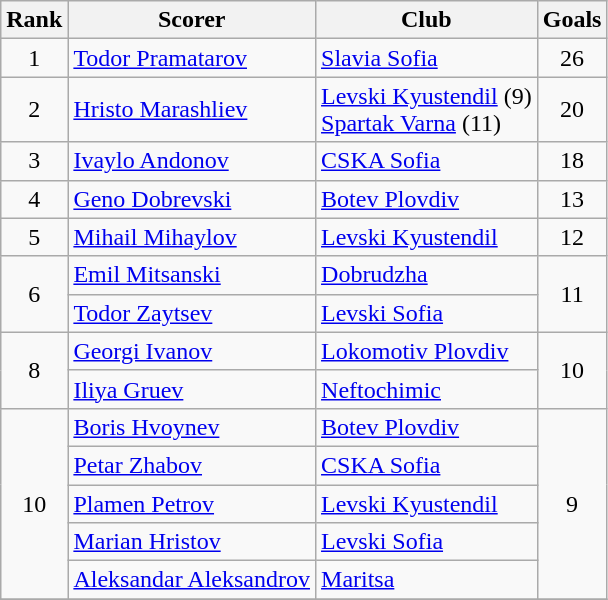<table class="wikitable" style="text-align:center">
<tr>
<th>Rank</th>
<th>Scorer</th>
<th>Club</th>
<th>Goals</th>
</tr>
<tr>
<td rowspan="1">1</td>
<td align="left"> <a href='#'>Todor Pramatarov</a></td>
<td align="left"><a href='#'>Slavia Sofia</a></td>
<td rowspan="1">26</td>
</tr>
<tr>
<td rowspan="1">2</td>
<td align="left"> <a href='#'>Hristo Marashliev</a></td>
<td align="left"><a href='#'>Levski Kyustendil</a> (9)<br><a href='#'>Spartak Varna</a> (11)</td>
<td rowspan="1">20</td>
</tr>
<tr>
<td rowspan="1">3</td>
<td align="left"> <a href='#'>Ivaylo Andonov</a></td>
<td align="left"><a href='#'>CSKA Sofia</a></td>
<td rowspan="1">18</td>
</tr>
<tr>
<td rowspan="1">4</td>
<td align="left"> <a href='#'>Geno Dobrevski</a></td>
<td align="left"><a href='#'>Botev Plovdiv</a></td>
<td rowspan="1">13</td>
</tr>
<tr>
<td rowspan="1">5</td>
<td align="left"> <a href='#'>Mihail Mihaylov</a></td>
<td align="left"><a href='#'>Levski Kyustendil</a></td>
<td rowspan="1">12</td>
</tr>
<tr>
<td rowspan="2">6</td>
<td align="left"> <a href='#'>Emil Mitsanski</a></td>
<td align="left"><a href='#'>Dobrudzha</a></td>
<td rowspan="2">11</td>
</tr>
<tr>
<td align="left"> <a href='#'>Todor Zaytsev</a></td>
<td align="left"><a href='#'>Levski Sofia</a></td>
</tr>
<tr>
<td rowspan="2">8</td>
<td align="left"> <a href='#'>Georgi Ivanov</a></td>
<td align="left"><a href='#'>Lokomotiv Plovdiv</a></td>
<td rowspan="2">10</td>
</tr>
<tr>
<td align="left"> <a href='#'>Iliya Gruev</a></td>
<td align="left"><a href='#'>Neftochimic</a></td>
</tr>
<tr>
<td rowspan="5">10</td>
<td align="left"> <a href='#'>Boris Hvoynev</a></td>
<td align="left"><a href='#'>Botev Plovdiv</a></td>
<td rowspan="5">9</td>
</tr>
<tr>
<td align="left"> <a href='#'>Petar Zhabov</a></td>
<td align="left"><a href='#'>CSKA Sofia</a></td>
</tr>
<tr>
<td align="left"> <a href='#'>Plamen Petrov</a></td>
<td align="left"><a href='#'>Levski Kyustendil</a></td>
</tr>
<tr>
<td align="left"> <a href='#'>Marian Hristov</a></td>
<td align="left"><a href='#'>Levski Sofia</a></td>
</tr>
<tr>
<td align="left"> <a href='#'>Aleksandar Aleksandrov</a></td>
<td align="left"><a href='#'>Maritsa</a></td>
</tr>
<tr>
</tr>
</table>
